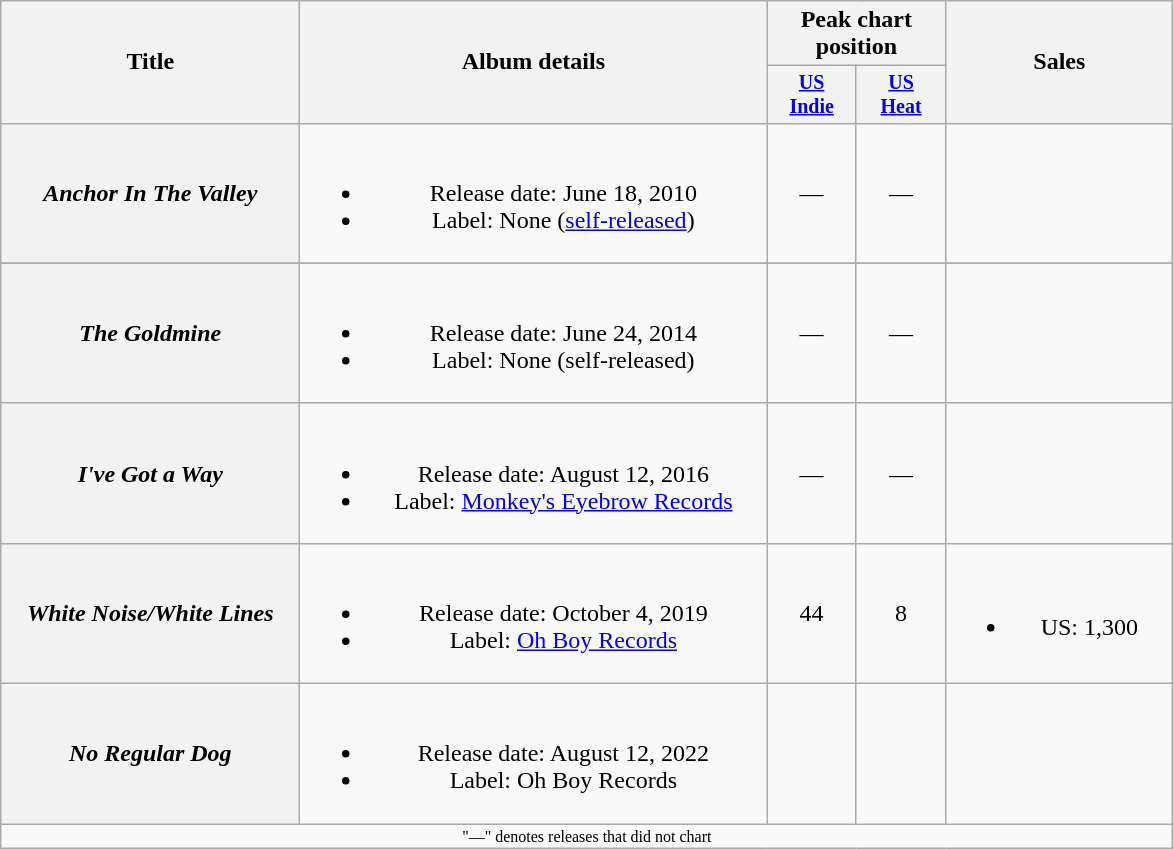<table class="wikitable plainrowheaders" style="text-align:center;">
<tr>
<th rowspan="2" style="width:12em;">Title</th>
<th rowspan="2" style="width:19em;">Album details</th>
<th colspan="2">Peak chart position</th>
<th rowspan="2" style="width:9em;">Sales</th>
</tr>
<tr style="font-size:smaller;">
<th style="width:4em;"><a href='#'>US <br>Indie</a><br></th>
<th style="width:4em;"><a href='#'>US <br>Heat</a><br></th>
</tr>
<tr>
<th scope="row"><em>Anchor In The Valley </em></th>
<td><br><ul><li>Release date:  June 18, 2010</li><li>Label: None (<a href='#'>self-released</a>)</li></ul></td>
<td>—</td>
<td>—</td>
<td></td>
</tr>
<tr>
</tr>
<tr>
<th scope="row"><em>The Goldmine</em></th>
<td><br><ul><li>Release date:  June 24, 2014</li><li>Label: None (self-released)</li></ul></td>
<td>—</td>
<td>—</td>
<td></td>
</tr>
<tr>
<th scope="row"><em>I've Got a Way</em></th>
<td><br><ul><li>Release date:  August 12, 2016</li><li>Label: <a href='#'>Monkey's Eyebrow Records</a></li></ul></td>
<td>—</td>
<td>—</td>
<td></td>
</tr>
<tr>
<th scope="row"><em>White Noise/White Lines</em></th>
<td><br><ul><li>Release date: October 4, 2019</li><li>Label: <a href='#'>Oh Boy Records</a></li></ul></td>
<td>44</td>
<td>8</td>
<td><br><ul><li>US: 1,300</li></ul></td>
</tr>
<tr>
<th scope="row"><em>No Regular Dog</em></th>
<td><br><ul><li>Release date: August 12, 2022</li><li>Label: Oh Boy Records</li></ul></td>
<td></td>
<td></td>
<td></td>
</tr>
<tr>
<td colspan="8" style="font-size:8pt">"—" denotes releases that did not chart</td>
</tr>
</table>
